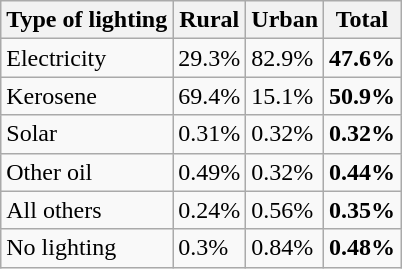<table class="wikitable sortable">
<tr>
<th>Type of lighting</th>
<th>Rural</th>
<th>Urban</th>
<th><strong>Total</strong></th>
</tr>
<tr>
<td>Electricity</td>
<td>29.3%</td>
<td>82.9%</td>
<td><strong>47.6%</strong></td>
</tr>
<tr>
<td>Kerosene</td>
<td>69.4%</td>
<td>15.1%</td>
<td><strong>50.9%</strong></td>
</tr>
<tr>
<td>Solar</td>
<td>0.31%</td>
<td>0.32%</td>
<td><strong>0.32%</strong></td>
</tr>
<tr>
<td>Other oil</td>
<td>0.49%</td>
<td>0.32%</td>
<td><strong>0.44%</strong></td>
</tr>
<tr>
<td>All others</td>
<td>0.24%</td>
<td>0.56%</td>
<td><strong>0.35%</strong></td>
</tr>
<tr>
<td>No lighting</td>
<td>0.3%</td>
<td>0.84%</td>
<td><strong>0.48%</strong></td>
</tr>
</table>
